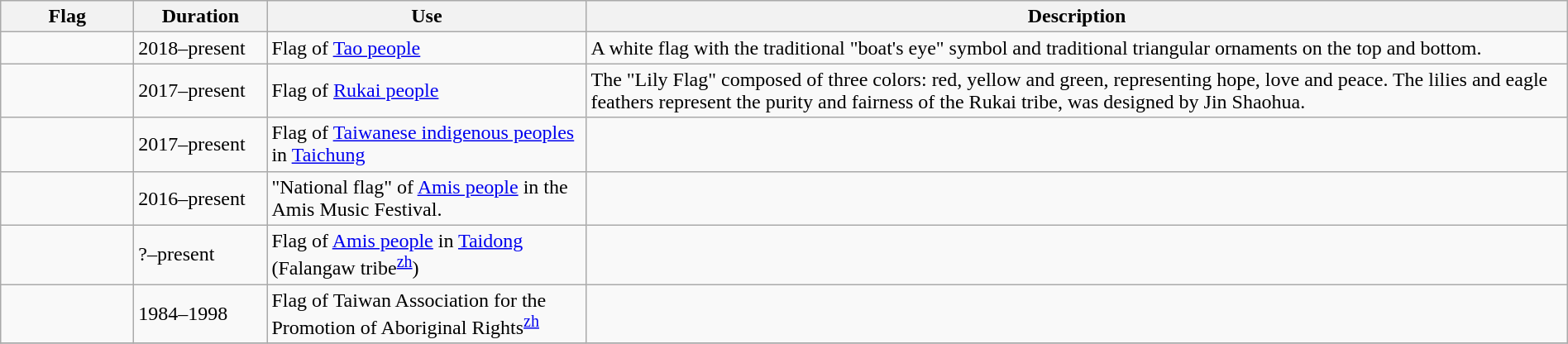<table class="wikitable" width="100%">
<tr>
<th style="width:100px;">Flag</th>
<th style="width:100px;">Duration</th>
<th style="width:250px;">Use</th>
<th style="min-width:250px">Description</th>
</tr>
<tr>
<td></td>
<td>2018–present</td>
<td>Flag of <a href='#'>Tao people</a></td>
<td>A white flag with the traditional "boat's eye" symbol and traditional triangular ornaments on the top and bottom.</td>
</tr>
<tr>
<td></td>
<td>2017–present</td>
<td>Flag of <a href='#'>Rukai people</a></td>
<td>The "Lily Flag" composed of three colors: red, yellow and green, representing hope, love and peace. The lilies and eagle feathers represent the purity and fairness of the Rukai tribe, was designed by Jin Shaohua.</td>
</tr>
<tr>
<td></td>
<td>2017–present</td>
<td>Flag of <a href='#'>Taiwanese indigenous peoples</a> in <a href='#'>Taichung</a></td>
<td></td>
</tr>
<tr>
<td></td>
<td>2016–present</td>
<td>"National flag" of <a href='#'>Amis people</a> in the Amis Music Festival.</td>
<td></td>
</tr>
<tr>
<td></td>
<td>?–present</td>
<td>Flag of <a href='#'>Amis people</a> in <a href='#'>Taidong</a> (Falangaw tribe<sup><a href='#'>zh</a></sup>)</td>
<td></td>
</tr>
<tr>
<td></td>
<td>1984–1998</td>
<td>Flag of Taiwan Association for the Promotion of Aboriginal Rights<sup><a href='#'>zh</a></sup></td>
<td></td>
</tr>
<tr>
</tr>
</table>
